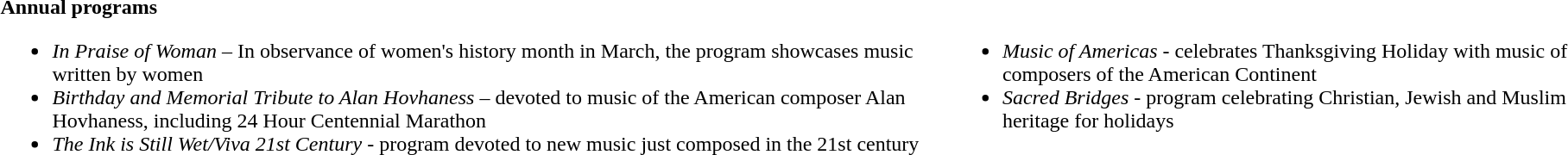<table>
<tr>
<td><br><strong>Annual programs</strong><ul><li><em>In Praise of Woman</em>  – In observance of women's history month in March, the program showcases music written by women</li><li><em>Birthday and Memorial Tribute to Alan Hovhaness</em> – devoted to music of the American composer Alan Hovhaness, including 24 Hour Centennial Marathon</li><li><em>The Ink is Still Wet/Viva 21st Century</em> - program devoted to new music just composed in the 21st century</li></ul></td>
<td><br><ul><li><em>Music of Americas</em> - celebrates Thanksgiving Holiday with music of composers of the American Continent</li><li><em>Sacred Bridges</em> - program celebrating Christian, Jewish and Muslim heritage for holidays</li></ul></td>
</tr>
</table>
